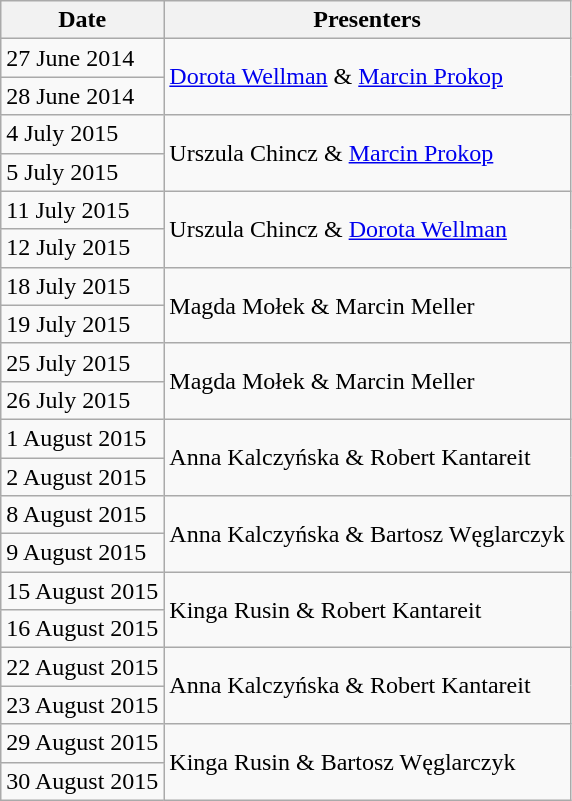<table class="wikitable" style="font-size:100%;">
<tr>
<th>Date</th>
<th>Presenters</th>
</tr>
<tr>
<td>27 June 2014</td>
<td rowspan=2><a href='#'>Dorota Wellman</a> & <a href='#'>Marcin Prokop</a></td>
</tr>
<tr>
<td>28 June 2014</td>
</tr>
<tr>
<td>4 July 2015</td>
<td rowspan=2>Urszula Chincz & <a href='#'>Marcin Prokop</a></td>
</tr>
<tr>
<td>5 July 2015</td>
</tr>
<tr>
<td>11 July 2015</td>
<td rowspan=2>Urszula Chincz & <a href='#'>Dorota Wellman</a></td>
</tr>
<tr>
<td>12 July 2015</td>
</tr>
<tr>
<td>18 July 2015</td>
<td rowspan=2>Magda Mołek & Marcin Meller</td>
</tr>
<tr>
<td>19 July 2015</td>
</tr>
<tr>
<td>25 July 2015</td>
<td rowspan=2>Magda Mołek & Marcin Meller</td>
</tr>
<tr>
<td>26 July 2015</td>
</tr>
<tr>
<td>1 August 2015</td>
<td rowspan=2>Anna Kalczyńska & Robert Kantareit</td>
</tr>
<tr>
<td>2 August 2015</td>
</tr>
<tr>
<td>8 August 2015</td>
<td rowspan=2>Anna Kalczyńska & Bartosz Węglarczyk</td>
</tr>
<tr>
<td>9 August 2015</td>
</tr>
<tr>
<td>15 August 2015</td>
<td rowspan=2>Kinga Rusin & Robert Kantareit</td>
</tr>
<tr>
<td>16 August 2015</td>
</tr>
<tr>
<td>22 August 2015</td>
<td rowspan=2>Anna Kalczyńska & Robert Kantareit</td>
</tr>
<tr>
<td>23 August 2015</td>
</tr>
<tr>
<td>29 August 2015</td>
<td rowspan=2>Kinga Rusin & Bartosz Węglarczyk</td>
</tr>
<tr>
<td>30 August 2015</td>
</tr>
</table>
